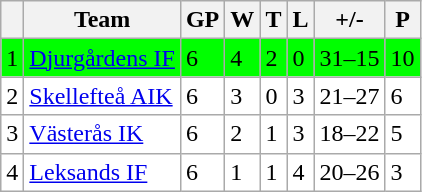<table class="wikitable">
<tr>
<th></th>
<th>Team</th>
<th>GP</th>
<th>W</th>
<th>T</th>
<th>L</th>
<th>+/-</th>
<th>P</th>
</tr>
<tr style="background:#00FF00">
<td>1</td>
<td><a href='#'>Djurgårdens IF</a></td>
<td>6</td>
<td>4</td>
<td>2</td>
<td>0</td>
<td>31–15</td>
<td>10</td>
</tr>
<tr style="background:#FFFFFF">
<td>2</td>
<td><a href='#'>Skellefteå AIK</a></td>
<td>6</td>
<td>3</td>
<td>0</td>
<td>3</td>
<td>21–27</td>
<td>6</td>
</tr>
<tr style="background:#FFFFFF">
<td>3</td>
<td><a href='#'>Västerås IK</a></td>
<td>6</td>
<td>2</td>
<td>1</td>
<td>3</td>
<td>18–22</td>
<td>5</td>
</tr>
<tr style="background:#FFFFFF">
<td>4</td>
<td><a href='#'>Leksands IF</a></td>
<td>6</td>
<td>1</td>
<td>1</td>
<td>4</td>
<td>20–26</td>
<td>3</td>
</tr>
</table>
